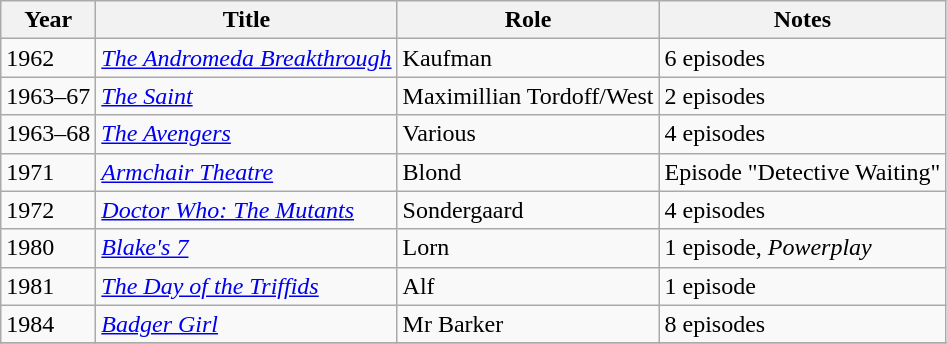<table class="wikitable sortable">
<tr>
<th>Year</th>
<th>Title</th>
<th>Role</th>
<th>Notes</th>
</tr>
<tr>
<td>1962</td>
<td><em><a href='#'>The Andromeda Breakthrough</a></em></td>
<td>Kaufman</td>
<td>6 episodes</td>
</tr>
<tr>
<td>1963–67</td>
<td><em><a href='#'>The Saint</a></em></td>
<td>Maximillian Tordoff/West</td>
<td>2 episodes</td>
</tr>
<tr>
<td>1963–68</td>
<td><em><a href='#'>The Avengers</a></em></td>
<td>Various</td>
<td>4 episodes</td>
</tr>
<tr>
<td>1971</td>
<td><em><a href='#'>Armchair Theatre</a></em></td>
<td>Blond</td>
<td>Episode "Detective Waiting"</td>
</tr>
<tr>
<td>1972</td>
<td><em><a href='#'>Doctor Who: The Mutants</a></em></td>
<td>Sondergaard</td>
<td>4 episodes</td>
</tr>
<tr>
<td>1980</td>
<td><em><a href='#'>Blake's 7</a></em></td>
<td>Lorn</td>
<td>1 episode, <em>Powerplay</em></td>
</tr>
<tr>
<td>1981</td>
<td><em><a href='#'>The Day of the Triffids</a></em></td>
<td>Alf</td>
<td>1 episode</td>
</tr>
<tr>
<td>1984</td>
<td><em><a href='#'>Badger Girl</a></em></td>
<td>Mr Barker</td>
<td>8 episodes</td>
</tr>
<tr>
</tr>
</table>
